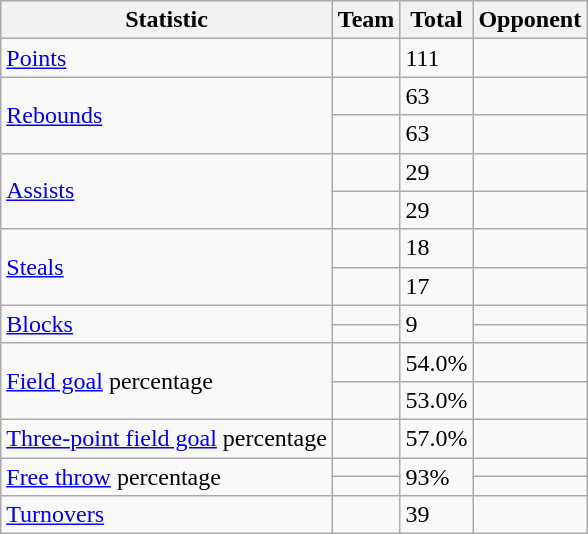<table class="wikitable">
<tr>
<th>Statistic</th>
<th>Team</th>
<th>Total</th>
<th>Opponent</th>
</tr>
<tr>
<td><a href='#'>Points</a></td>
<td></td>
<td>111</td>
<td></td>
</tr>
<tr>
<td rowspan="2"><a href='#'>Rebounds</a></td>
<td></td>
<td>63</td>
<td></td>
</tr>
<tr>
<td></td>
<td>63</td>
<td></td>
</tr>
<tr>
<td rowspan="2"><a href='#'>Assists</a></td>
<td></td>
<td>29</td>
<td></td>
</tr>
<tr>
<td></td>
<td>29</td>
<td></td>
</tr>
<tr>
<td rowspan="2"><a href='#'>Steals</a></td>
<td></td>
<td>18</td>
<td></td>
</tr>
<tr>
<td></td>
<td>17</td>
<td></td>
</tr>
<tr>
<td rowspan="2"><a href='#'>Blocks</a></td>
<td></td>
<td rowspan="2">9</td>
<td></td>
</tr>
<tr>
<td></td>
<td></td>
</tr>
<tr>
<td rowspan="2"><a href='#'>Field goal</a> percentage</td>
<td></td>
<td>54.0%</td>
<td></td>
</tr>
<tr>
<td></td>
<td>53.0%</td>
<td></td>
</tr>
<tr>
<td><a href='#'>Three-point field goal</a> percentage</td>
<td></td>
<td>57.0%</td>
<td></td>
</tr>
<tr>
<td rowspan="2"><a href='#'>Free throw</a> percentage</td>
<td></td>
<td rowspan="2">93%</td>
<td></td>
</tr>
<tr>
<td></td>
<td></td>
</tr>
<tr>
<td><a href='#'>Turnovers</a></td>
<td></td>
<td>39</td>
<td></td>
</tr>
</table>
